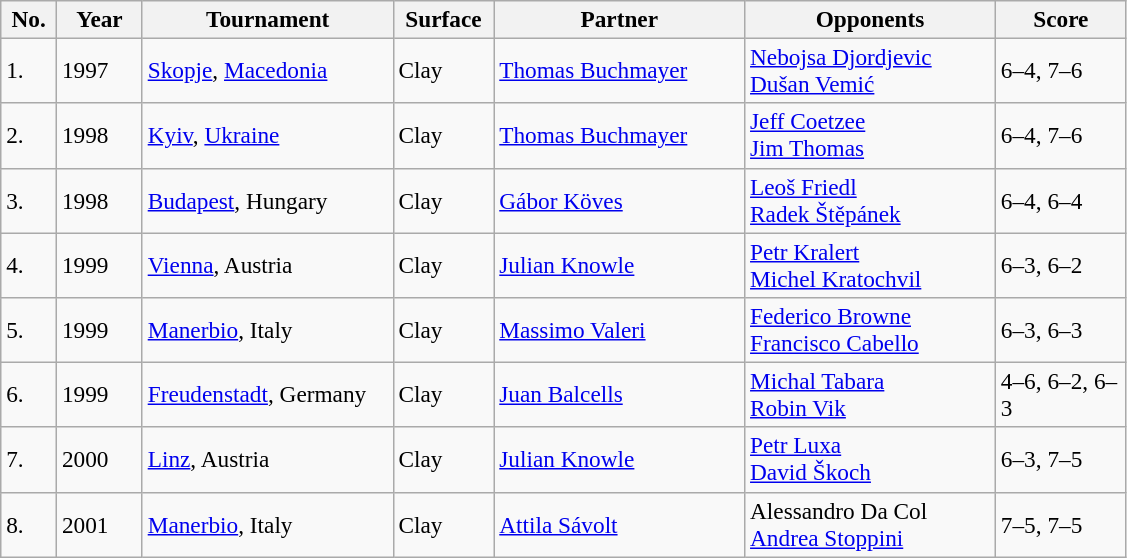<table class="sortable wikitable" style=font-size:97%>
<tr>
<th width=30>No.</th>
<th width=50>Year</th>
<th style="width:160px">Tournament</th>
<th width=60>Surface</th>
<th style="width:160px">Partner</th>
<th style="width:160px">Opponents</th>
<th style="width:80px" class="unsortable">Score</th>
</tr>
<tr>
<td>1.</td>
<td>1997</td>
<td><a href='#'>Skopje</a>, <a href='#'>Macedonia</a></td>
<td>Clay</td>
<td> <a href='#'>Thomas Buchmayer</a></td>
<td> <a href='#'>Nebojsa Djordjevic</a><br> <a href='#'>Dušan Vemić</a></td>
<td>6–4, 7–6</td>
</tr>
<tr>
<td>2.</td>
<td>1998</td>
<td><a href='#'>Kyiv</a>, <a href='#'>Ukraine</a></td>
<td>Clay</td>
<td> <a href='#'>Thomas Buchmayer</a></td>
<td> <a href='#'>Jeff Coetzee</a><br> <a href='#'>Jim Thomas</a></td>
<td>6–4, 7–6</td>
</tr>
<tr>
<td>3.</td>
<td>1998</td>
<td><a href='#'>Budapest</a>, Hungary</td>
<td>Clay</td>
<td> <a href='#'>Gábor Köves</a></td>
<td> <a href='#'>Leoš Friedl</a><br> <a href='#'>Radek Štěpánek</a></td>
<td>6–4, 6–4</td>
</tr>
<tr>
<td>4.</td>
<td>1999</td>
<td><a href='#'>Vienna</a>, Austria</td>
<td>Clay</td>
<td> <a href='#'>Julian Knowle</a></td>
<td> <a href='#'>Petr Kralert</a><br> <a href='#'>Michel Kratochvil</a></td>
<td>6–3, 6–2</td>
</tr>
<tr>
<td>5.</td>
<td>1999</td>
<td><a href='#'>Manerbio</a>, Italy</td>
<td>Clay</td>
<td> <a href='#'>Massimo Valeri</a></td>
<td> <a href='#'>Federico Browne</a><br> <a href='#'>Francisco Cabello</a></td>
<td>6–3, 6–3</td>
</tr>
<tr>
<td>6.</td>
<td>1999</td>
<td><a href='#'>Freudenstadt</a>, Germany</td>
<td>Clay</td>
<td> <a href='#'>Juan Balcells</a></td>
<td> <a href='#'>Michal Tabara</a><br> <a href='#'>Robin Vik</a></td>
<td>4–6, 6–2, 6–3</td>
</tr>
<tr>
<td>7.</td>
<td>2000</td>
<td><a href='#'>Linz</a>, Austria</td>
<td>Clay</td>
<td> <a href='#'>Julian Knowle</a></td>
<td> <a href='#'>Petr Luxa</a><br> <a href='#'>David Škoch</a></td>
<td>6–3, 7–5</td>
</tr>
<tr>
<td>8.</td>
<td>2001</td>
<td><a href='#'>Manerbio</a>, Italy</td>
<td>Clay</td>
<td> <a href='#'>Attila Sávolt</a></td>
<td> Alessandro Da Col<br> <a href='#'>Andrea Stoppini</a></td>
<td>7–5, 7–5</td>
</tr>
</table>
